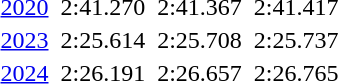<table>
<tr>
<td><a href='#'>2020</a></td>
<td></td>
<td>2:41.270</td>
<td></td>
<td>2:41.367</td>
<td></td>
<td>2:41.417</td>
</tr>
<tr>
<td><a href='#'>2023</a></td>
<td></td>
<td>2:25.614</td>
<td></td>
<td>2:25.708</td>
<td></td>
<td>2:25.737</td>
</tr>
<tr>
<td><a href='#'>2024</a></td>
<td></td>
<td>2:26.191</td>
<td></td>
<td>2:26.657</td>
<td></td>
<td>2:26.765</td>
</tr>
</table>
